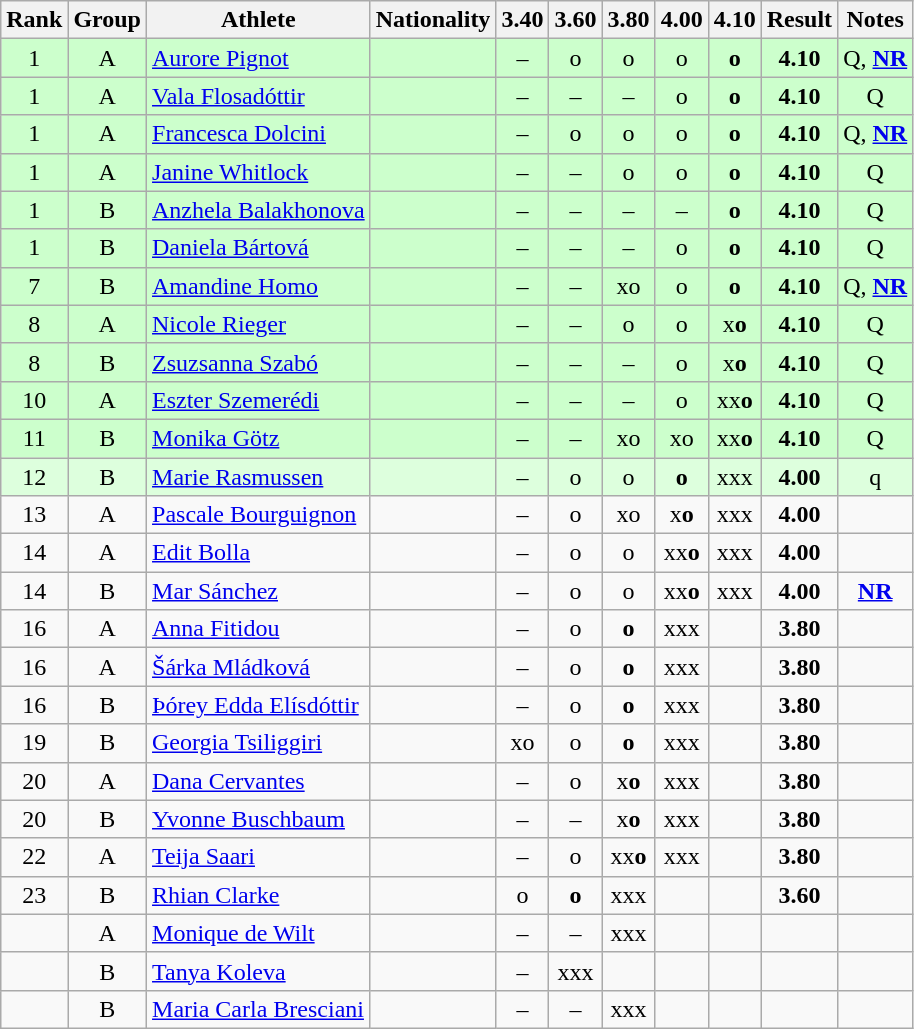<table class="wikitable sortable" style="text-align:center">
<tr>
<th>Rank</th>
<th>Group</th>
<th>Athlete</th>
<th>Nationality</th>
<th>3.40</th>
<th>3.60</th>
<th>3.80</th>
<th>4.00</th>
<th>4.10</th>
<th>Result</th>
<th>Notes</th>
</tr>
<tr bgcolor=ccffcc>
<td>1</td>
<td>A</td>
<td align="left"><a href='#'>Aurore Pignot</a></td>
<td align=left></td>
<td>–</td>
<td>o</td>
<td>o</td>
<td>o</td>
<td><strong>o</strong></td>
<td><strong>4.10</strong></td>
<td>Q, <strong><a href='#'>NR</a></strong></td>
</tr>
<tr bgcolor=ccffcc>
<td>1</td>
<td>A</td>
<td align="left"><a href='#'>Vala Flosadóttir</a></td>
<td align=left></td>
<td>–</td>
<td>–</td>
<td>–</td>
<td>o</td>
<td><strong>o</strong></td>
<td><strong>4.10</strong></td>
<td>Q</td>
</tr>
<tr bgcolor=ccffcc>
<td>1</td>
<td>A</td>
<td align="left"><a href='#'>Francesca Dolcini</a></td>
<td align=left></td>
<td>–</td>
<td>o</td>
<td>o</td>
<td>o</td>
<td><strong>o</strong></td>
<td><strong>4.10</strong></td>
<td>Q, <strong><a href='#'>NR</a></strong></td>
</tr>
<tr bgcolor=ccffcc>
<td>1</td>
<td>A</td>
<td align="left"><a href='#'>Janine Whitlock</a></td>
<td align=left></td>
<td>–</td>
<td>–</td>
<td>o</td>
<td>o</td>
<td><strong>o</strong></td>
<td><strong>4.10</strong></td>
<td>Q</td>
</tr>
<tr bgcolor=ccffcc>
<td>1</td>
<td>B</td>
<td align="left"><a href='#'>Anzhela Balakhonova</a></td>
<td align=left></td>
<td>–</td>
<td>–</td>
<td>–</td>
<td>–</td>
<td><strong>o</strong></td>
<td><strong>4.10</strong></td>
<td>Q</td>
</tr>
<tr bgcolor=ccffcc>
<td>1</td>
<td>B</td>
<td align="left"><a href='#'>Daniela Bártová</a></td>
<td align=left></td>
<td>–</td>
<td>–</td>
<td>–</td>
<td>o</td>
<td><strong>o</strong></td>
<td><strong>4.10</strong></td>
<td>Q</td>
</tr>
<tr bgcolor=ccffcc>
<td>7</td>
<td>B</td>
<td align="left"><a href='#'>Amandine Homo</a></td>
<td align=left></td>
<td>–</td>
<td>–</td>
<td>xo</td>
<td>o</td>
<td><strong>o</strong></td>
<td><strong>4.10</strong></td>
<td>Q, <strong><a href='#'>NR</a></strong></td>
</tr>
<tr bgcolor=ccffcc>
<td>8</td>
<td>A</td>
<td align="left"><a href='#'>Nicole Rieger</a></td>
<td align=left></td>
<td>–</td>
<td>–</td>
<td>o</td>
<td>o</td>
<td>x<strong>o</strong></td>
<td><strong>4.10</strong></td>
<td>Q</td>
</tr>
<tr bgcolor=ccffcc>
<td>8</td>
<td>B</td>
<td align="left"><a href='#'>Zsuzsanna Szabó</a></td>
<td align=left></td>
<td>–</td>
<td>–</td>
<td>–</td>
<td>o</td>
<td>x<strong>o</strong></td>
<td><strong>4.10</strong></td>
<td>Q</td>
</tr>
<tr bgcolor=ccffcc>
<td>10</td>
<td>A</td>
<td align="left"><a href='#'>Eszter Szemerédi</a></td>
<td align=left></td>
<td>–</td>
<td>–</td>
<td>–</td>
<td>o</td>
<td>xx<strong>o</strong></td>
<td><strong>4.10</strong></td>
<td>Q</td>
</tr>
<tr bgcolor=ccffcc>
<td>11</td>
<td>B</td>
<td align="left"><a href='#'>Monika Götz</a></td>
<td align=left></td>
<td>–</td>
<td>–</td>
<td>xo</td>
<td>xo</td>
<td>xx<strong>o</strong></td>
<td><strong>4.10</strong></td>
<td>Q</td>
</tr>
<tr bgcolor=ddffdd>
<td>12</td>
<td>B</td>
<td align="left"><a href='#'>Marie Rasmussen</a></td>
<td align=left></td>
<td>–</td>
<td>o</td>
<td>o</td>
<td><strong>o</strong></td>
<td>xxx</td>
<td><strong>4.00</strong></td>
<td>q</td>
</tr>
<tr>
<td>13</td>
<td>A</td>
<td align="left"><a href='#'>Pascale Bourguignon</a></td>
<td align=left></td>
<td>–</td>
<td>o</td>
<td>xo</td>
<td>x<strong>o</strong></td>
<td>xxx</td>
<td><strong>4.00</strong></td>
<td></td>
</tr>
<tr>
<td>14</td>
<td>A</td>
<td align="left"><a href='#'>Edit Bolla</a></td>
<td align=left></td>
<td>–</td>
<td>o</td>
<td>o</td>
<td>xx<strong>o</strong></td>
<td>xxx</td>
<td><strong>4.00</strong></td>
<td></td>
</tr>
<tr>
<td>14</td>
<td>B</td>
<td align="left"><a href='#'>Mar Sánchez</a></td>
<td align=left></td>
<td>–</td>
<td>o</td>
<td>o</td>
<td>xx<strong>o</strong></td>
<td>xxx</td>
<td><strong>4.00</strong></td>
<td><strong><a href='#'>NR</a></strong></td>
</tr>
<tr>
<td>16</td>
<td>A</td>
<td align="left"><a href='#'>Anna Fitidou</a></td>
<td align=left></td>
<td>–</td>
<td>o</td>
<td><strong>o</strong></td>
<td>xxx</td>
<td></td>
<td><strong>3.80</strong></td>
<td></td>
</tr>
<tr>
<td>16</td>
<td>A</td>
<td align="left"><a href='#'>Šárka Mládková</a></td>
<td align=left></td>
<td>–</td>
<td>o</td>
<td><strong>o</strong></td>
<td>xxx</td>
<td></td>
<td><strong>3.80</strong></td>
<td></td>
</tr>
<tr>
<td>16</td>
<td>B</td>
<td align="left"><a href='#'>Þórey Edda Elísdóttir</a></td>
<td align=left></td>
<td>–</td>
<td>o</td>
<td><strong>o</strong></td>
<td>xxx</td>
<td></td>
<td><strong>3.80</strong></td>
<td></td>
</tr>
<tr>
<td>19</td>
<td>B</td>
<td align="left"><a href='#'>Georgia Tsiliggiri</a></td>
<td align=left></td>
<td>xo</td>
<td>o</td>
<td><strong>o</strong></td>
<td>xxx</td>
<td></td>
<td><strong>3.80</strong></td>
<td></td>
</tr>
<tr>
<td>20</td>
<td>A</td>
<td align="left"><a href='#'>Dana Cervantes</a></td>
<td align=left></td>
<td>–</td>
<td>o</td>
<td>x<strong>o</strong></td>
<td>xxx</td>
<td></td>
<td><strong>3.80</strong></td>
<td></td>
</tr>
<tr>
<td>20</td>
<td>B</td>
<td align="left"><a href='#'>Yvonne Buschbaum</a></td>
<td align=left></td>
<td>–</td>
<td>–</td>
<td>x<strong>o</strong></td>
<td>xxx</td>
<td></td>
<td><strong>3.80</strong></td>
<td></td>
</tr>
<tr>
<td>22</td>
<td>A</td>
<td align="left"><a href='#'>Teija Saari</a></td>
<td align=left></td>
<td>–</td>
<td>o</td>
<td>xx<strong>o</strong></td>
<td>xxx</td>
<td></td>
<td><strong>3.80</strong></td>
<td></td>
</tr>
<tr>
<td>23</td>
<td>B</td>
<td align="left"><a href='#'>Rhian Clarke</a></td>
<td align=left></td>
<td>o</td>
<td><strong>o</strong></td>
<td>xxx</td>
<td></td>
<td></td>
<td><strong>3.60</strong></td>
<td></td>
</tr>
<tr>
<td></td>
<td>A</td>
<td align="left"><a href='#'>Monique de Wilt</a></td>
<td align=left></td>
<td>–</td>
<td>–</td>
<td>xxx</td>
<td></td>
<td></td>
<td><strong></strong></td>
<td></td>
</tr>
<tr>
<td></td>
<td>B</td>
<td align="left"><a href='#'>Tanya Koleva</a></td>
<td align=left></td>
<td>–</td>
<td>xxx</td>
<td></td>
<td></td>
<td></td>
<td><strong></strong></td>
<td></td>
</tr>
<tr>
<td></td>
<td>B</td>
<td align="left"><a href='#'>Maria Carla Bresciani</a></td>
<td align=left></td>
<td>–</td>
<td>–</td>
<td>xxx</td>
<td></td>
<td></td>
<td><strong></strong></td>
<td></td>
</tr>
</table>
